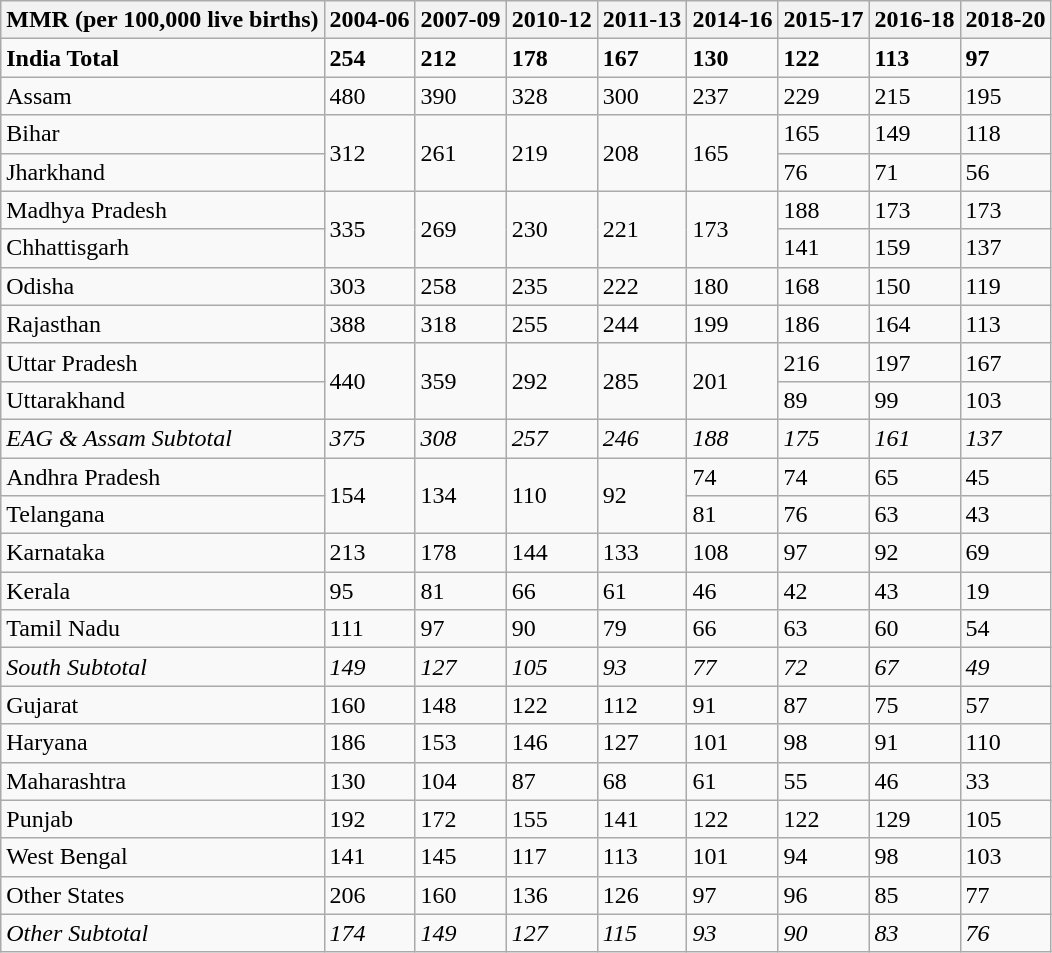<table class="wikitable">
<tr style="font-weight:bold;">
<th>MMR (per 100,000 live births)</th>
<th>2004-06</th>
<th>2007-09</th>
<th>2010-12</th>
<th>2011-13</th>
<th>2014-16</th>
<th>2015-17</th>
<th>2016-18</th>
<th>2018-20</th>
</tr>
<tr style="font-weight:bold;">
<td>India Total</td>
<td>254</td>
<td>212</td>
<td>178</td>
<td>167</td>
<td>130</td>
<td>122</td>
<td>113</td>
<td>97</td>
</tr>
<tr>
<td style="vertical-align:middle;">Assam</td>
<td style="vertical-align:middle;">480</td>
<td style="vertical-align:middle;">390</td>
<td style="vertical-align:middle;">328</td>
<td style="vertical-align:middle;">300</td>
<td style="vertical-align:middle;">237</td>
<td>229</td>
<td>215</td>
<td>195</td>
</tr>
<tr>
<td style="vertical-align:middle;">Bihar</td>
<td rowspan="2" style="vertical-align:middle;">312</td>
<td rowspan="2" style="vertical-align:middle;">261</td>
<td rowspan="2" style="vertical-align:middle;">219</td>
<td rowspan="2" style="vertical-align:middle;">208</td>
<td rowspan="2" style="vertical-align:middle;">165</td>
<td>165</td>
<td>149</td>
<td>118</td>
</tr>
<tr>
<td>Jharkhand</td>
<td>76</td>
<td>71</td>
<td>56</td>
</tr>
<tr>
<td>Madhya Pradesh</td>
<td rowspan="2" style="vertical-align:middle;">335</td>
<td rowspan="2" style="vertical-align:middle;">269</td>
<td rowspan="2" style="vertical-align:middle;">230</td>
<td rowspan="2" style="vertical-align:middle;">221</td>
<td rowspan="2" style="vertical-align:middle;">173</td>
<td>188</td>
<td>173</td>
<td>173</td>
</tr>
<tr>
<td>Chhattisgarh</td>
<td>141</td>
<td>159</td>
<td>137</td>
</tr>
<tr>
<td>Odisha</td>
<td>303</td>
<td>258</td>
<td>235</td>
<td>222</td>
<td>180</td>
<td>168</td>
<td>150</td>
<td>119</td>
</tr>
<tr>
<td>Rajasthan</td>
<td>388</td>
<td>318</td>
<td>255</td>
<td>244</td>
<td>199</td>
<td>186</td>
<td>164</td>
<td>113</td>
</tr>
<tr>
<td style="vertical-align:middle;">Uttar Pradesh</td>
<td rowspan="2" style="vertical-align:middle;">440</td>
<td rowspan="2" style="vertical-align:middle;">359</td>
<td rowspan="2" style="vertical-align:middle;">292</td>
<td rowspan="2" style="vertical-align:middle;">285</td>
<td rowspan="2" style="vertical-align:middle;">201</td>
<td>216</td>
<td>197</td>
<td>167</td>
</tr>
<tr>
<td style="vertical-align:middle;">Uttarakhand</td>
<td>89</td>
<td>99</td>
<td>103</td>
</tr>
<tr style="font-style:italic;">
<td>EAG & Assam Subtotal</td>
<td>375</td>
<td>308</td>
<td>257</td>
<td>246</td>
<td>188</td>
<td>175</td>
<td>161</td>
<td>137</td>
</tr>
<tr>
<td>Andhra Pradesh</td>
<td rowspan="2">154</td>
<td rowspan="2">134</td>
<td rowspan="2">110</td>
<td rowspan="2">92</td>
<td>74</td>
<td>74</td>
<td>65</td>
<td>45</td>
</tr>
<tr>
<td>Telangana</td>
<td>81</td>
<td>76</td>
<td>63</td>
<td>43</td>
</tr>
<tr>
<td>Karnataka</td>
<td>213</td>
<td>178</td>
<td>144</td>
<td>133</td>
<td>108</td>
<td>97</td>
<td>92</td>
<td>69</td>
</tr>
<tr>
<td>Kerala</td>
<td>95</td>
<td>81</td>
<td>66</td>
<td>61</td>
<td>46</td>
<td>42</td>
<td>43</td>
<td>19</td>
</tr>
<tr>
<td>Tamil Nadu</td>
<td>111</td>
<td>97</td>
<td>90</td>
<td>79</td>
<td>66</td>
<td>63</td>
<td>60</td>
<td>54</td>
</tr>
<tr style="font-style:italic;">
<td>South Subtotal</td>
<td>149</td>
<td>127</td>
<td>105</td>
<td>93</td>
<td>77</td>
<td>72</td>
<td>67</td>
<td>49</td>
</tr>
<tr>
<td>Gujarat</td>
<td>160</td>
<td>148</td>
<td>122</td>
<td>112</td>
<td>91</td>
<td>87</td>
<td>75</td>
<td>57</td>
</tr>
<tr>
<td>Haryana</td>
<td>186</td>
<td>153</td>
<td>146</td>
<td>127</td>
<td>101</td>
<td>98</td>
<td>91</td>
<td>110</td>
</tr>
<tr>
<td>Maharashtra</td>
<td>130</td>
<td>104</td>
<td>87</td>
<td>68</td>
<td>61</td>
<td>55</td>
<td>46</td>
<td>33</td>
</tr>
<tr>
<td>Punjab</td>
<td>192</td>
<td>172</td>
<td>155</td>
<td>141</td>
<td>122</td>
<td>122</td>
<td>129</td>
<td>105</td>
</tr>
<tr>
<td>West Bengal</td>
<td>141</td>
<td>145</td>
<td>117</td>
<td>113</td>
<td>101</td>
<td>94</td>
<td>98</td>
<td>103</td>
</tr>
<tr>
<td>Other States</td>
<td>206</td>
<td>160</td>
<td>136</td>
<td>126</td>
<td>97</td>
<td>96</td>
<td>85</td>
<td>77</td>
</tr>
<tr style="font-style:italic;">
<td>Other Subtotal</td>
<td>174</td>
<td>149</td>
<td>127</td>
<td>115</td>
<td>93</td>
<td>90</td>
<td>83</td>
<td>76</td>
</tr>
</table>
